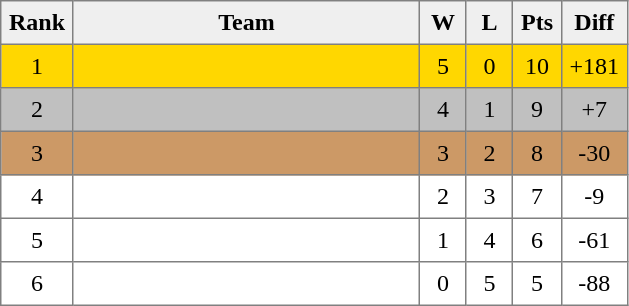<table style=border-collapse:collapse border=1 cellspacing=0 cellpadding=5>
<tr align=center bgcolor=#efefef>
<th width=20>Rank</th>
<th width=220>Team</th>
<th width=20>W</th>
<th width=20>L</th>
<th width=20>Pts</th>
<th width=20>Diff</th>
</tr>
<tr align=center bgcolor=gold>
<td>1</td>
<td align=left></td>
<td>5</td>
<td>0</td>
<td>10</td>
<td>+181</td>
</tr>
<tr align=center bgcolor=silver>
<td>2</td>
<td align=left></td>
<td>4</td>
<td>1</td>
<td>9</td>
<td>+7</td>
</tr>
<tr align=center bgcolor=cc9966>
<td>3</td>
<td align=left></td>
<td>3</td>
<td>2</td>
<td>8</td>
<td>-30</td>
</tr>
<tr align=center>
<td>4</td>
<td align=left></td>
<td>2</td>
<td>3</td>
<td>7</td>
<td>-9</td>
</tr>
<tr align=center>
<td>5</td>
<td align=left></td>
<td>1</td>
<td>4</td>
<td>6</td>
<td>-61</td>
</tr>
<tr align=center>
<td>6</td>
<td align=left></td>
<td>0</td>
<td>5</td>
<td>5</td>
<td>-88</td>
</tr>
</table>
